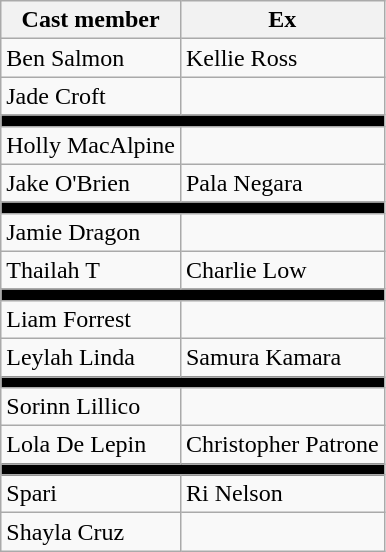<table class="wikitable sortable">
<tr>
<th>Cast member</th>
<th>Ex</th>
</tr>
<tr>
<td>Ben Salmon</td>
<td>Kellie Ross</td>
</tr>
<tr>
<td>Jade Croft</td>
<td></td>
</tr>
<tr>
<td style="background:#000;" colspan="2"></td>
</tr>
<tr>
<td nowrap>Holly MacAlpine</td>
<td></td>
</tr>
<tr>
<td>Jake O'Brien</td>
<td>Pala Negara</td>
</tr>
<tr>
<td style="background:#000;" colspan="2"></td>
</tr>
<tr>
<td>Jamie Dragon</td>
<td></td>
</tr>
<tr>
<td>Thailah T</td>
<td>Charlie Low</td>
</tr>
<tr>
<td style="background:#000;" colspan="2"></td>
</tr>
<tr>
<td>Liam Forrest</td>
<td></td>
</tr>
<tr>
<td>Leylah Linda</td>
<td>Samura Kamara</td>
</tr>
<tr>
<td style="background:#000;" colspan="2"></td>
</tr>
<tr>
<td>Sorinn Lillico</td>
<td></td>
</tr>
<tr>
<td>Lola De Lepin</td>
<td nowrap>Christopher Patrone</td>
</tr>
<tr>
<td style="background:#000;" colspan="2"></td>
</tr>
<tr>
<td>Spari</td>
<td>Ri Nelson</td>
</tr>
<tr>
<td>Shayla Cruz</td>
<td></td>
</tr>
</table>
